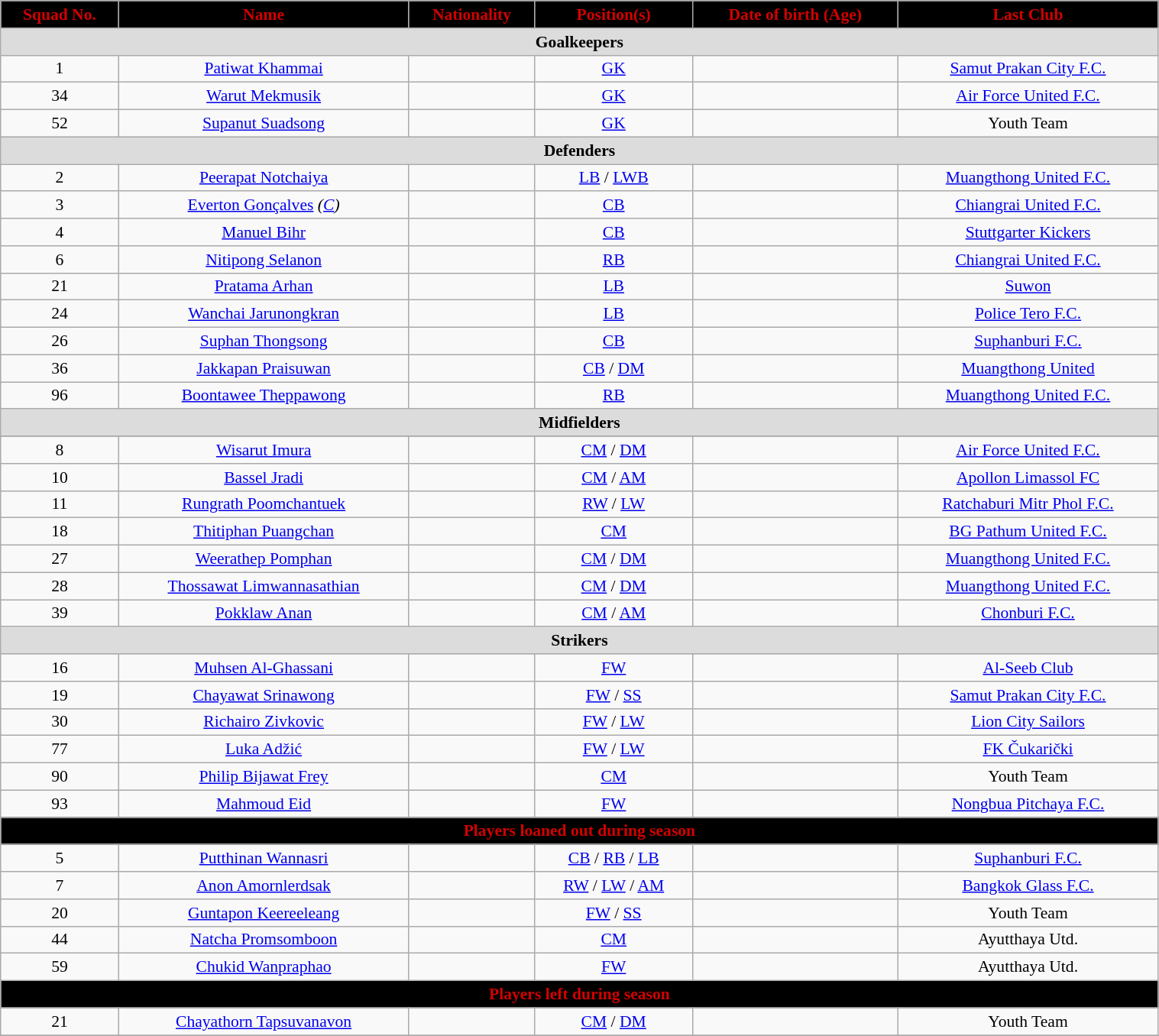<table class="wikitable" style="text-align:center; font-size:90%; width:80%;">
<tr>
<th style="background:#000000; color:#d30000; text-align:center;">Squad No.</th>
<th style="background:#000000; color:#d30000; text-align:center;">Name</th>
<th style="background:#000000; color:#d30000; text-align:center;">Nationality</th>
<th style="background:#000000; color:#d30000; text-align:center;">Position(s)</th>
<th style="background:#000000; color:#d30000; text-align:center;">Date of birth (Age)</th>
<th style="background:#000000; color:#d30000; text-align:center;">Last Club</th>
</tr>
<tr>
<th colspan="6" style="background:#DCDCDC; text-align:center;">Goalkeepers</th>
</tr>
<tr>
<td>1</td>
<td><a href='#'>Patiwat Khammai</a></td>
<td></td>
<td><a href='#'>GK</a></td>
<td></td>
<td> <a href='#'>Samut Prakan City F.C.</a></td>
</tr>
<tr>
<td>34</td>
<td><a href='#'>Warut Mekmusik</a></td>
<td></td>
<td><a href='#'>GK</a></td>
<td></td>
<td> <a href='#'>Air Force United F.C.</a></td>
</tr>
<tr>
<td>52</td>
<td><a href='#'>Supanut Suadsong</a></td>
<td></td>
<td><a href='#'>GK</a></td>
<td></td>
<td>Youth Team</td>
</tr>
<tr>
<th colspan="6" style="background:#DCDCDC; text-align:center;">Defenders</th>
</tr>
<tr>
<td>2</td>
<td><a href='#'>Peerapat Notchaiya</a></td>
<td></td>
<td><a href='#'>LB</a> / <a href='#'>LWB</a></td>
<td></td>
<td> <a href='#'>Muangthong United F.C.</a></td>
</tr>
<tr>
<td>3</td>
<td><a href='#'>Everton Gonçalves</a> <em>(<a href='#'>C</a>)</em></td>
<td></td>
<td><a href='#'>CB</a></td>
<td></td>
<td> <a href='#'>Chiangrai United F.C.</a></td>
</tr>
<tr>
<td>4</td>
<td><a href='#'>Manuel Bihr</a></td>
<td></td>
<td><a href='#'>CB</a></td>
<td></td>
<td> <a href='#'>Stuttgarter Kickers</a></td>
</tr>
<tr>
<td>6</td>
<td><a href='#'>Nitipong Selanon</a></td>
<td></td>
<td><a href='#'>RB</a></td>
<td></td>
<td> <a href='#'>Chiangrai United F.C.</a></td>
</tr>
<tr>
<td>21</td>
<td><a href='#'>Pratama Arhan</a></td>
<td></td>
<td><a href='#'>LB</a></td>
<td></td>
<td> <a href='#'>Suwon</a></td>
</tr>
<tr>
<td>24</td>
<td><a href='#'>Wanchai Jarunongkran</a></td>
<td></td>
<td><a href='#'>LB</a></td>
<td></td>
<td> <a href='#'>Police Tero F.C.</a></td>
</tr>
<tr>
<td>26</td>
<td><a href='#'>Suphan Thongsong</a></td>
<td></td>
<td><a href='#'>CB</a></td>
<td></td>
<td> <a href='#'>Suphanburi F.C.</a></td>
</tr>
<tr>
<td>36</td>
<td><a href='#'>Jakkapan Praisuwan</a></td>
<td></td>
<td><a href='#'>CB</a> / <a href='#'>DM</a></td>
<td></td>
<td> <a href='#'>Muangthong United</a></td>
</tr>
<tr>
<td>96</td>
<td><a href='#'>Boontawee Theppawong</a></td>
<td></td>
<td><a href='#'>RB</a></td>
<td></td>
<td> <a href='#'>Muangthong United F.C.</a></td>
</tr>
<tr>
<th colspan="6" style="background:#DCDCDC; text-align:center;">Midfielders</th>
</tr>
<tr>
</tr>
<tr>
<td>8</td>
<td><a href='#'>Wisarut Imura</a></td>
<td></td>
<td><a href='#'>CM</a> / <a href='#'>DM</a></td>
<td></td>
<td> <a href='#'>Air Force United F.C.</a></td>
</tr>
<tr>
<td>10</td>
<td><a href='#'>Bassel Jradi</a></td>
<td></td>
<td><a href='#'>CM</a> / <a href='#'>AM</a></td>
<td></td>
<td> <a href='#'>Apollon Limassol FC</a></td>
</tr>
<tr>
<td>11</td>
<td><a href='#'>Rungrath Poomchantuek</a></td>
<td></td>
<td><a href='#'>RW</a> / <a href='#'>LW</a></td>
<td></td>
<td> <a href='#'>Ratchaburi Mitr Phol F.C.</a></td>
</tr>
<tr>
<td>18</td>
<td><a href='#'>Thitiphan Puangchan</a></td>
<td></td>
<td><a href='#'>CM</a></td>
<td></td>
<td> <a href='#'>BG Pathum United F.C.</a></td>
</tr>
<tr>
<td>27</td>
<td><a href='#'>Weerathep Pomphan</a></td>
<td></td>
<td><a href='#'>CM</a> / <a href='#'>DM</a></td>
<td></td>
<td> <a href='#'>Muangthong United F.C.</a></td>
</tr>
<tr>
<td>28</td>
<td><a href='#'>Thossawat Limwannasathian</a></td>
<td></td>
<td><a href='#'>CM</a> / <a href='#'>DM</a></td>
<td></td>
<td> <a href='#'>Muangthong United F.C.</a></td>
</tr>
<tr>
<td>39</td>
<td><a href='#'>Pokklaw Anan</a></td>
<td></td>
<td><a href='#'>CM</a> / <a href='#'>AM</a></td>
<td></td>
<td> <a href='#'>Chonburi F.C.</a></td>
</tr>
<tr>
<th colspan="6" style="background:#DCDCDC; text-align:center;">Strikers</th>
</tr>
<tr>
<td>16</td>
<td><a href='#'>Muhsen Al-Ghassani</a></td>
<td></td>
<td><a href='#'>FW</a></td>
<td></td>
<td> <a href='#'>Al-Seeb Club</a></td>
</tr>
<tr>
<td>19</td>
<td><a href='#'>Chayawat Srinawong</a></td>
<td></td>
<td><a href='#'>FW</a> / <a href='#'>SS</a></td>
<td></td>
<td> <a href='#'>Samut Prakan City F.C.</a></td>
</tr>
<tr>
<td>30</td>
<td><a href='#'>Richairo Zivkovic</a></td>
<td></td>
<td><a href='#'>FW</a> / <a href='#'>LW</a></td>
<td></td>
<td> <a href='#'>Lion City Sailors</a></td>
</tr>
<tr>
<td>77</td>
<td><a href='#'>Luka Adžić</a></td>
<td></td>
<td><a href='#'>FW</a> / <a href='#'>LW</a></td>
<td></td>
<td> <a href='#'>FK Čukarički</a></td>
</tr>
<tr>
<td>90</td>
<td><a href='#'>Philip Bijawat Frey</a></td>
<td></td>
<td><a href='#'>CM</a></td>
<td></td>
<td>Youth Team</td>
</tr>
<tr>
<td>93</td>
<td><a href='#'>Mahmoud Eid</a></td>
<td></td>
<td><a href='#'>FW</a></td>
<td></td>
<td> <a href='#'>Nongbua Pitchaya F.C.</a></td>
</tr>
<tr>
<th colspan="8" style="background:#000000; color:#d30000; text-align:center">Players loaned out during season</th>
</tr>
<tr>
<td>5</td>
<td><a href='#'>Putthinan Wannasri</a></td>
<td></td>
<td><a href='#'>CB</a> / <a href='#'>RB</a> / <a href='#'>LB</a></td>
<td></td>
<td> <a href='#'>Suphanburi F.C.</a></td>
</tr>
<tr>
<td>7</td>
<td><a href='#'>Anon Amornlerdsak</a></td>
<td></td>
<td><a href='#'>RW</a> / <a href='#'>LW</a> / <a href='#'>AM</a></td>
<td></td>
<td> <a href='#'>Bangkok Glass F.C.</a></td>
</tr>
<tr>
<td>20</td>
<td><a href='#'>Guntapon Keereeleang</a></td>
<td></td>
<td><a href='#'>FW</a> / <a href='#'>SS</a></td>
<td></td>
<td>Youth Team</td>
</tr>
<tr>
<td>44</td>
<td><a href='#'>Natcha Promsomboon</a></td>
<td></td>
<td><a href='#'>CM</a></td>
<td></td>
<td> Ayutthaya Utd.</td>
</tr>
<tr>
<td>59</td>
<td><a href='#'>Chukid Wanpraphao</a></td>
<td></td>
<td><a href='#'>FW</a></td>
<td></td>
<td> Ayutthaya Utd.</td>
</tr>
<tr>
<th colspan="8" style="background:#000000; color:#d30000; text-align:center">Players left during season</th>
</tr>
<tr>
<td>21</td>
<td><a href='#'>Chayathorn Tapsuvanavon</a></td>
<td></td>
<td><a href='#'>CM</a> / <a href='#'>DM</a></td>
<td></td>
<td>Youth Team</td>
</tr>
<tr>
</tr>
</table>
